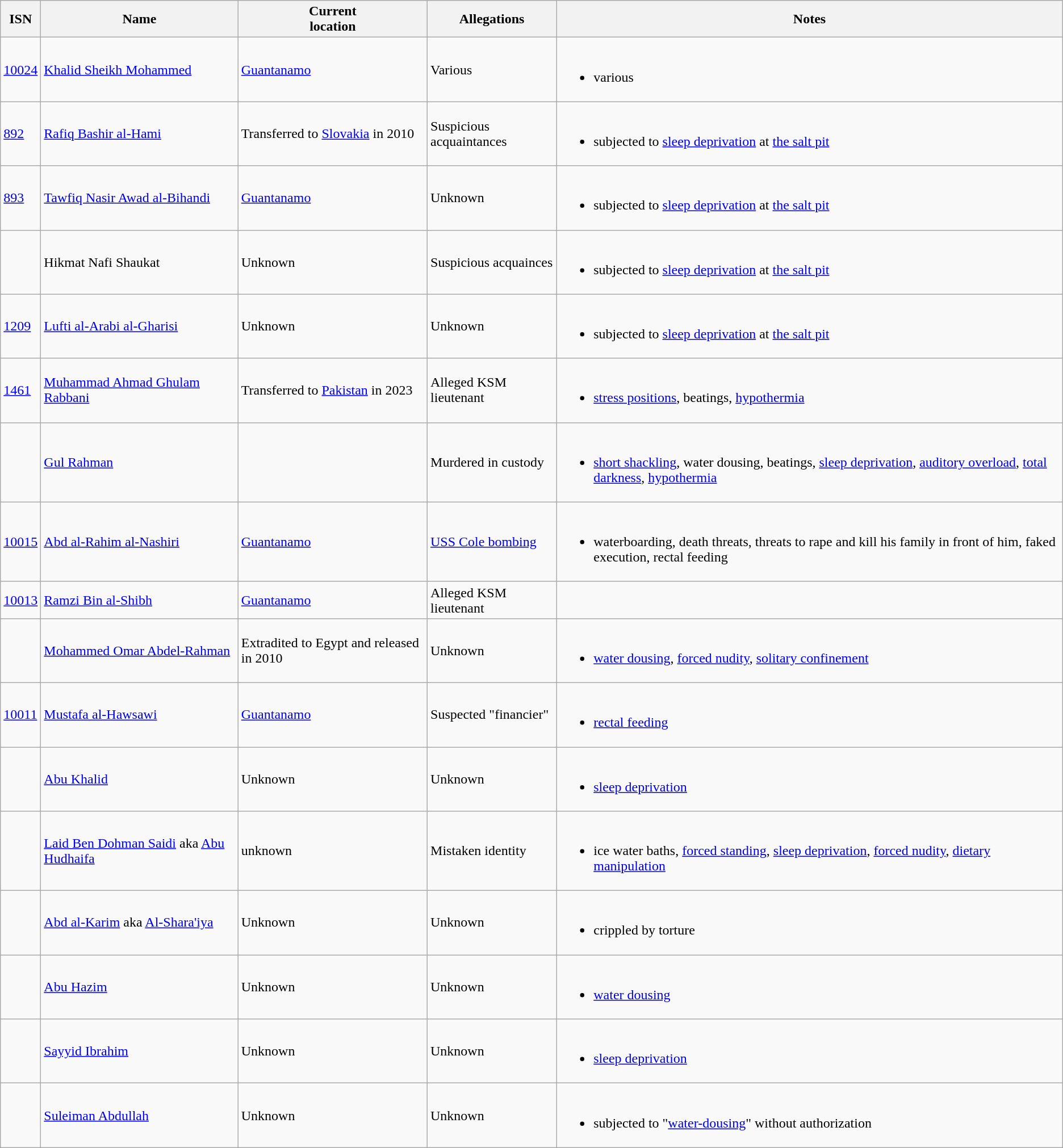<table class="wikitable" >
<tr>
<th>ISN</th>
<th>Name</th>
<th>Current<br>location</th>
<th>Allegations</th>
<th>Notes</th>
</tr>
<tr>
<td><a href='#'>10024</a></td>
<td><a href='#'>Khalid Sheikh Mohammed</a></td>
<td><a href='#'>Guantanamo</a></td>
<td>Various</td>
<td><br><ul><li>various</li></ul></td>
</tr>
<tr>
<td><a href='#'>892</a></td>
<td><a href='#'>Rafiq Bashir al-Hami</a></td>
<td>Transferred to <a href='#'>Slovakia</a> in 2010</td>
<td>Suspicious acquaintances</td>
<td><br><ul><li>subjected to <a href='#'>sleep deprivation</a> at <a href='#'>the salt pit</a></li></ul></td>
</tr>
<tr>
<td><a href='#'>893</a></td>
<td><a href='#'>Tawfiq Nasir Awad al-Bihandi</a></td>
<td><a href='#'>Guantanamo</a></td>
<td>Unknown</td>
<td><br><ul><li>subjected to <a href='#'>sleep deprivation</a> at <a href='#'>the salt pit</a></li></ul></td>
</tr>
<tr>
<td></td>
<td>Hikmat Nafi Shaukat</td>
<td>Unknown</td>
<td>Suspicious acquainces</td>
<td><br><ul><li>subjected to <a href='#'>sleep deprivation</a> at <a href='#'>the salt pit</a></li></ul></td>
</tr>
<tr>
<td><a href='#'>1209</a></td>
<td><a href='#'>Lufti al-Arabi al-Gharisi</a></td>
<td>Unknown</td>
<td>Unknown</td>
<td><br><ul><li>subjected to <a href='#'>sleep deprivation</a> at <a href='#'>the salt pit</a></li></ul></td>
</tr>
<tr>
<td><a href='#'>1461</a></td>
<td><a href='#'>Muhammad Ahmad Ghulam Rabbani</a></td>
<td>Transferred to <a href='#'>Pakistan</a> in 2023</td>
<td>Alleged KSM lieutenant</td>
<td><br><ul><li><a href='#'>stress positions</a>, beatings, <a href='#'>hypothermia</a></li></ul></td>
</tr>
<tr>
<td></td>
<td><a href='#'>Gul Rahman</a></td>
<td></td>
<td>Murdered in custody</td>
<td><br><ul><li><a href='#'>short shackling</a>, water dousing, beatings, <a href='#'>sleep deprivation</a>, <a href='#'>auditory overload</a>, <a href='#'>total darkness</a>, <a href='#'>hypothermia</a></li></ul></td>
</tr>
<tr>
<td><a href='#'>10015</a></td>
<td><a href='#'>Abd al-Rahim al-Nashiri</a></td>
<td><a href='#'>Guantanamo</a></td>
<td><a href='#'>USS Cole bombing</a></td>
<td><br><ul><li>waterboarding, death threats, threats to rape and kill his family in front of him, faked execution, rectal feeding</li></ul></td>
</tr>
<tr>
<td><a href='#'>10013</a></td>
<td><a href='#'>Ramzi Bin al-Shibh</a></td>
<td><a href='#'>Guantanamo</a></td>
<td>Alleged KSM lieutenant</td>
<td><br></td>
</tr>
<tr>
<td></td>
<td><a href='#'>Mohammed Omar Abdel-Rahman</a></td>
<td>Extradited to Egypt and released in 2010</td>
<td>Unknown</td>
<td><br><ul><li><a href='#'>water dousing</a>, <a href='#'>forced nudity</a>, <a href='#'>solitary confinement</a></li></ul></td>
</tr>
<tr>
<td><a href='#'>10011</a></td>
<td><a href='#'>Mustafa al-Hawsawi</a></td>
<td><a href='#'>Guantanamo</a></td>
<td>Suspected "financier"</td>
<td><br><ul><li><a href='#'>rectal feeding</a></li></ul></td>
</tr>
<tr>
<td></td>
<td><a href='#'>Abu Khalid</a></td>
<td>Unknown</td>
<td>Unknown</td>
<td><br><ul><li><a href='#'>sleep deprivation</a></li></ul></td>
</tr>
<tr>
<td></td>
<td><a href='#'>Laid Ben Dohman Saidi</a> aka <a href='#'>Abu Hudhaifa</a></td>
<td>unknown</td>
<td>Mistaken identity</td>
<td><br><ul><li>ice water baths, <a href='#'>forced standing</a>, <a href='#'>sleep deprivation</a>, <a href='#'>forced nudity</a>, <a href='#'>dietary manipulation</a></li></ul></td>
</tr>
<tr>
<td></td>
<td><a href='#'>Abd al-Karim</a> aka <a href='#'>Al-Shara'iya</a></td>
<td>Unknown</td>
<td>Unknown</td>
<td><br><ul><li>crippled by torture</li></ul></td>
</tr>
<tr>
<td></td>
<td><a href='#'>Abu Hazim</a></td>
<td>Unknown</td>
<td>Unknown</td>
<td><br><ul><li><a href='#'>water dousing</a></li></ul></td>
</tr>
<tr>
<td></td>
<td><a href='#'>Sayyid Ibrahim</a></td>
<td>Unknown</td>
<td>Unknown</td>
<td><br><ul><li><a href='#'>sleep deprivation</a></li></ul>
</td>
</tr>
<tr>
<td></td>
<td><a href='#'>Suleiman Abdullah</a></td>
<td>Unknown</td>
<td>Unknown</td>
<td><br><ul><li>subjected to "<a href='#'>water-dousing</a>" without authorization</li></ul></td>
</tr>
</table>
